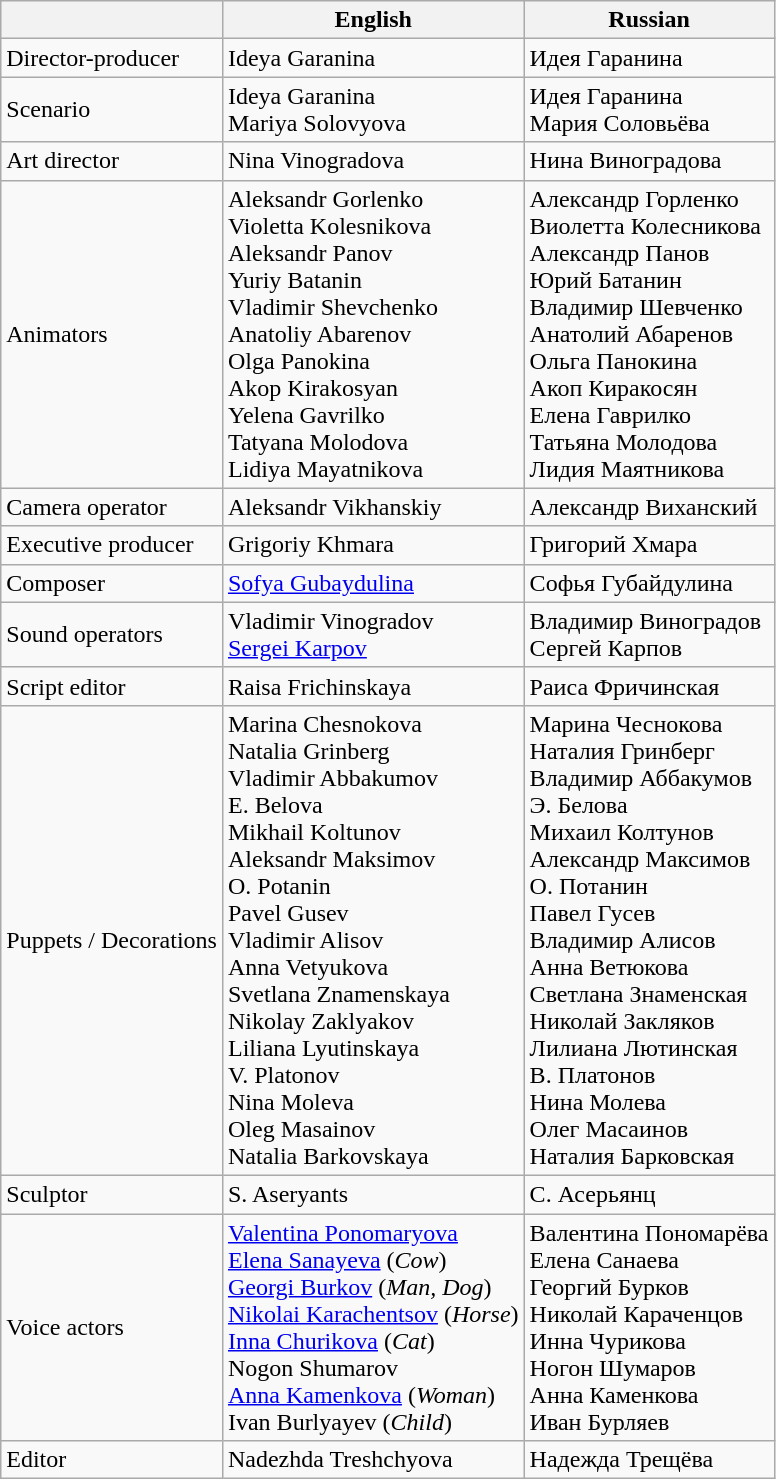<table class="wikitable">
<tr>
<th></th>
<th>English</th>
<th>Russian</th>
</tr>
<tr>
<td>Director-producer</td>
<td>Ideya Garanina</td>
<td>Идея Гаранина</td>
</tr>
<tr>
<td>Scenario</td>
<td>Ideya Garanina<br>Mariya Solovyova</td>
<td>Идея Гаранина<br>Мария Соловьёва</td>
</tr>
<tr>
<td>Art director</td>
<td>Nina Vinogradova</td>
<td>Нина Виноградова</td>
</tr>
<tr>
<td>Animators</td>
<td>Aleksandr Gorlenko<br>Violetta Kolesnikova<br>Aleksandr Panov<br>Yuriy Batanin<br>Vladimir Shevchenko<br>Anatoliy Abarenov<br>Olga Panokina<br>Akop Kirakosyan<br>Yelena Gavrilko<br>Tatyana Molodova<br>Lidiya Mayatnikova</td>
<td>Александр Горленко<br>Виолетта Колесникова<br>Александр Панов<br>Юрий Батанин<br>Владимир Шевченко<br>Анатолий Абаренов<br>Ольга Панокина<br>Акоп Киракосян<br>Елена Гаврилко<br>Татьяна Молодова<br>Лидия Маятникова</td>
</tr>
<tr>
<td>Camera operator</td>
<td>Aleksandr Vikhanskiy</td>
<td>Александр Виханский</td>
</tr>
<tr>
<td>Executive producer</td>
<td>Grigoriy Khmara</td>
<td>Григорий Хмара</td>
</tr>
<tr>
<td>Composer</td>
<td><a href='#'>Sofya Gubaydulina</a></td>
<td>Софья Губайдулина</td>
</tr>
<tr>
<td>Sound operators</td>
<td>Vladimir Vinogradov<br><a href='#'>Sergei Karpov</a></td>
<td>Владимир Виноградов<br>Сергей Карпов</td>
</tr>
<tr>
<td>Script editor</td>
<td>Raisa Frichinskaya</td>
<td>Раиса Фричинская</td>
</tr>
<tr>
<td>Puppets / Decorations</td>
<td>Marina Chesnokova<br>Natalia Grinberg<br>Vladimir Abbakumov<br>E. Belova<br>Mikhail Koltunov<br>Aleksandr Maksimov<br>O. Potanin<br>Pavel Gusev<br>Vladimir Alisov<br>Anna Vetyukova<br>Svetlana Znamenskaya<br>Nikolay Zaklyakov<br>Liliana Lyutinskaya<br>V. Platonov<br>Nina Moleva<br>Oleg Masainov<br>Natalia Barkovskaya</td>
<td>Марина Чеснокова<br>Наталия Гринберг<br>Владимир Аббакумов<br>Э. Белова<br>Михаил Колтунов<br>Александр Максимов<br>О. Потанин<br>Павел Гусев<br>Владимир Алисов<br>Анна Ветюкова<br>Светлана Знаменская<br>Николай Закляков<br>Лилиана Лютинская<br>В. Платонов<br>Нина Молева<br>Олег Масаинов<br>Наталия Барковская</td>
</tr>
<tr>
<td>Sculptor</td>
<td>S. Aseryants</td>
<td>С. Асерьянц</td>
</tr>
<tr>
<td>Voice actors</td>
<td><a href='#'>Valentina Ponomaryova</a><br><a href='#'>Elena Sanayeva</a> (<em>Cow</em>)<br><a href='#'>Georgi Burkov</a> (<em>Man, Dog</em>)<br><a href='#'>Nikolai Karachentsov</a> (<em>Horse</em>)<br><a href='#'>Inna Churikova</a> (<em>Cat</em>)<br>Nogon Shumarov<br><a href='#'>Anna Kamenkova</a> (<em>Woman</em>)<br>Ivan Burlyayev (<em>Child</em>)</td>
<td>Валентина Пономарёва<br>Елена Санаева<br>Георгий Бурков<br>Николай Караченцов<br>Инна Чурикова<br>Ногон Шумаров<br>Анна Каменкова<br>Иван Бурляев</td>
</tr>
<tr>
<td>Editor</td>
<td>Nadezhda Treshchyova</td>
<td>Надежда Трещёва</td>
</tr>
</table>
